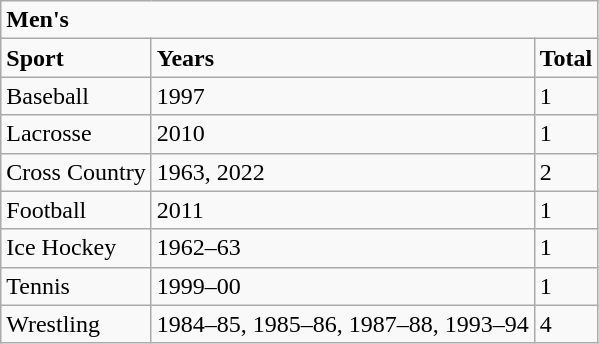<table class="wikitable">
<tr>
<td colspan=3><strong>Men's</strong></td>
</tr>
<tr>
<td><strong>Sport</strong></td>
<td><strong>Years</strong></td>
<td><strong> Total</strong></td>
</tr>
<tr>
<td>Baseball</td>
<td>1997</td>
<td>1</td>
</tr>
<tr>
<td>Lacrosse</td>
<td>2010</td>
<td>1</td>
</tr>
<tr>
<td>Cross Country</td>
<td>1963, 2022</td>
<td>2</td>
</tr>
<tr>
<td>Football</td>
<td>2011</td>
<td>1</td>
</tr>
<tr>
<td>Ice Hockey</td>
<td>1962–63</td>
<td>1</td>
</tr>
<tr>
<td>Tennis</td>
<td>1999–00</td>
<td>1</td>
</tr>
<tr>
<td>Wrestling</td>
<td>1984–85, 1985–86, 1987–88, 1993–94</td>
<td>4</td>
</tr>
</table>
